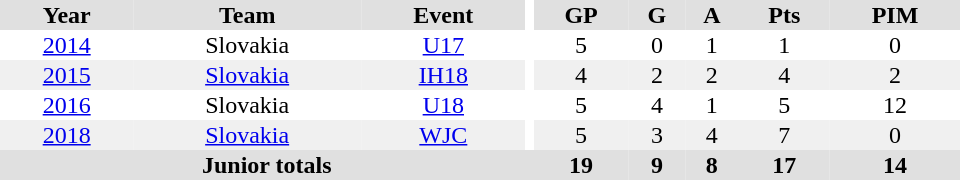<table border="0" cellpadding="1" cellspacing="0" ID="Table3" style="text-align:center; width:40em">
<tr bgcolor="#e0e0e0">
<th>Year</th>
<th>Team</th>
<th>Event</th>
<th rowspan="102" bgcolor="#ffffff"></th>
<th>GP</th>
<th>G</th>
<th>A</th>
<th>Pts</th>
<th>PIM</th>
</tr>
<tr>
<td><a href='#'>2014</a></td>
<td>Slovakia</td>
<td><a href='#'>U17</a></td>
<td>5</td>
<td>0</td>
<td>1</td>
<td>1</td>
<td>0</td>
</tr>
<tr bgcolor="#f0f0f0">
<td><a href='#'>2015</a></td>
<td><a href='#'>Slovakia</a></td>
<td><a href='#'>IH18</a></td>
<td>4</td>
<td>2</td>
<td>2</td>
<td>4</td>
<td>2</td>
</tr>
<tr>
<td><a href='#'>2016</a></td>
<td>Slovakia</td>
<td><a href='#'>U18</a></td>
<td>5</td>
<td>4</td>
<td>1</td>
<td>5</td>
<td>12</td>
</tr>
<tr bgcolor="#f0f0f0">
<td><a href='#'>2018</a></td>
<td><a href='#'>Slovakia</a></td>
<td><a href='#'>WJC</a></td>
<td>5</td>
<td>3</td>
<td>4</td>
<td>7</td>
<td>0</td>
</tr>
<tr bgcolor="#e0e0e0">
<th colspan="4">Junior totals</th>
<th>19</th>
<th>9</th>
<th>8</th>
<th>17</th>
<th>14</th>
</tr>
</table>
